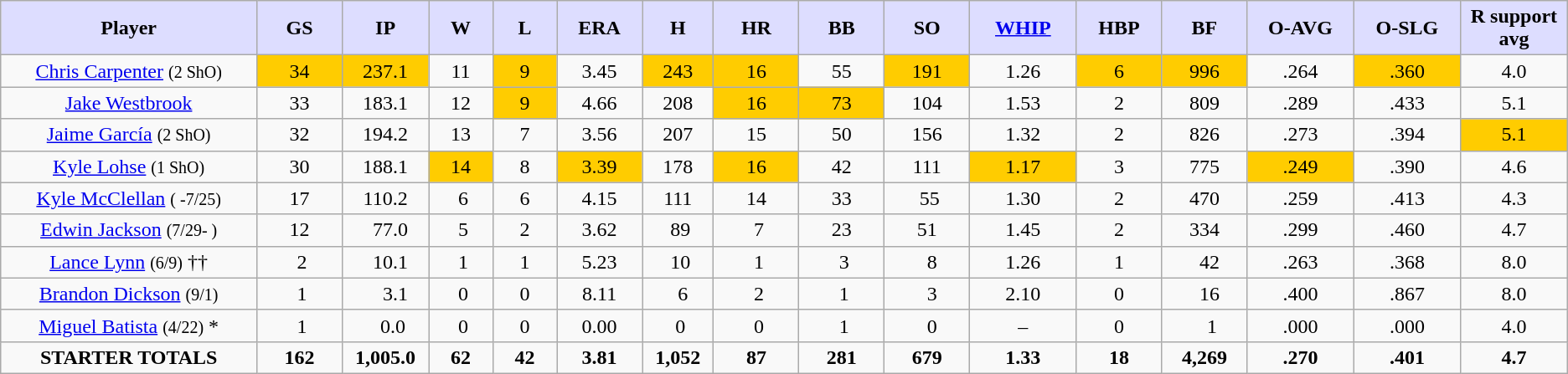<table class="wikitable sortable">
<tr>
<th style="background:#ddf; width:12%;">Player</th>
<th style="background:#ddf; width:4%;">GS</th>
<th style="background:#ddf; width:3%;">IP</th>
<th style="background:#ddf; width:3%;">W</th>
<th style="background:#ddf; width:3%;">L</th>
<th style="background:#ddf; width:4%;">ERA</th>
<th style="background:#ddf; width:3%;">H</th>
<th style="background:#ddf; width:4%;">HR</th>
<th style="background:#ddf; width:4%;">BB</th>
<th style="background:#ddf; width:4%;">SO</th>
<th style="background:#ddf; width:5%;"><a href='#'>WHIP</a></th>
<th style="background:#ddf; width:4%;">HBP</th>
<th style="background:#ddf; width:4%;">BF</th>
<th style="background:#ddf; width:5%;">O-AVG</th>
<th style="background:#ddf; width:5%;">O-SLG</th>
<th style="background:#ddf; width:5%;">R support avg</th>
</tr>
<tr style="text-align:center;">
<td><a href='#'>Chris Carpenter</a> <small>(2 ShO)</small></td>
<td style="background:#fc0;">34</td>
<td style="background:#fc0;">237.1</td>
<td>11</td>
<td style="background:#fc0;">9</td>
<td>3.45</td>
<td style="background:#fc0;">243</td>
<td style="background:#fc0;">16</td>
<td>55</td>
<td style="background:#fc0;">191</td>
<td>1.26</td>
<td style="background:#fc0;">6</td>
<td style="background:#fc0;">996</td>
<td>.264</td>
<td style="background:#fc0;">.360</td>
<td>4.0</td>
</tr>
<tr style="text-align:center;">
<td><a href='#'>Jake Westbrook</a></td>
<td>33</td>
<td>183.1</td>
<td>12</td>
<td style="background:#fc0;">9</td>
<td>4.66</td>
<td>208</td>
<td style="background:#fc0;">16</td>
<td style="background:#fc0;">73</td>
<td>104</td>
<td>1.53</td>
<td>2</td>
<td>809</td>
<td>.289</td>
<td>.433</td>
<td>5.1</td>
</tr>
<tr style="text-align:center;">
<td><a href='#'>Jaime García</a> <small>(2 ShO)</small></td>
<td>32</td>
<td>194.2</td>
<td>13</td>
<td>7</td>
<td>3.56</td>
<td>207</td>
<td>15</td>
<td>50</td>
<td>156</td>
<td>1.32</td>
<td>2</td>
<td>826</td>
<td>.273</td>
<td>.394</td>
<td style="background:#fc0;">5.1</td>
</tr>
<tr style="text-align:center;">
<td><a href='#'>Kyle Lohse</a> <small>(1 ShO)</small></td>
<td>30</td>
<td>188.1</td>
<td style="background:#fc0;">14</td>
<td>8</td>
<td style="background:#fc0;">3.39</td>
<td>178</td>
<td style="background:#fc0;">16</td>
<td>42</td>
<td>111</td>
<td style="background:#fc0;">1.17</td>
<td>3</td>
<td>775</td>
<td style="background:#fc0;">.249</td>
<td>.390</td>
<td>4.6</td>
</tr>
<tr style="text-align:center;">
<td><a href='#'>Kyle McClellan</a> <small>( -7/25)</small></td>
<td>17</td>
<td>110.2</td>
<td> 6</td>
<td>6</td>
<td>4.15</td>
<td>111</td>
<td>14</td>
<td>33</td>
<td> 55</td>
<td>1.30</td>
<td>2</td>
<td>470</td>
<td>.259</td>
<td>.413</td>
<td>4.3</td>
</tr>
<tr style="text-align:center;">
<td><a href='#'>Edwin Jackson</a> <small>(7/29- )</small></td>
<td>12</td>
<td>  77.0</td>
<td> 5</td>
<td>2</td>
<td>3.62</td>
<td> 89</td>
<td> 7</td>
<td>23</td>
<td>51</td>
<td>1.45</td>
<td>2</td>
<td>334</td>
<td>.299</td>
<td>.460</td>
<td>4.7</td>
</tr>
<tr style="text-align:center;">
<td><a href='#'>Lance Lynn</a> <small>(6/9)</small> ††</td>
<td> 2</td>
<td>  10.1</td>
<td> 1</td>
<td>1</td>
<td>5.23</td>
<td> 10</td>
<td> 1</td>
<td> 3</td>
<td>  8</td>
<td>1.26</td>
<td>1</td>
<td>  42</td>
<td>.263</td>
<td>.368</td>
<td>8.0</td>
</tr>
<tr style="text-align:center;">
<td><a href='#'>Brandon Dickson</a> <small>(9/1)</small></td>
<td> 1</td>
<td>    3.1</td>
<td> 0</td>
<td>0</td>
<td>8.11</td>
<td>  6</td>
<td> 2</td>
<td> 1</td>
<td>  3</td>
<td>2.10</td>
<td>0</td>
<td>  16</td>
<td>.400</td>
<td>.867</td>
<td>8.0</td>
</tr>
<tr style="text-align:center;">
<td><a href='#'>Miguel Batista</a> <small> (4/22)</small> *</td>
<td> 1</td>
<td>   0.0</td>
<td> 0</td>
<td>0</td>
<td>0.00</td>
<td> 0</td>
<td> 0</td>
<td> 1</td>
<td>  0</td>
<td>–</td>
<td>0</td>
<td>   1</td>
<td>.000</td>
<td>.000</td>
<td>4.0</td>
</tr>
<tr style="text-align:center;">
<td><strong>STARTER TOTALS</strong></td>
<td><strong>162</strong></td>
<td><strong>1,005.0</strong></td>
<td><strong>62</strong></td>
<td><strong>42</strong></td>
<td><strong>3.81</strong></td>
<td><strong>1,052</strong></td>
<td><strong>87</strong></td>
<td><strong>281</strong></td>
<td><strong>679</strong></td>
<td><strong>1.33</strong></td>
<td><strong>18</strong></td>
<td><strong>4,269</strong></td>
<td><strong>.270</strong></td>
<td><strong>.401</strong></td>
<td><strong>4.7</strong><br></td>
</tr>
</table>
